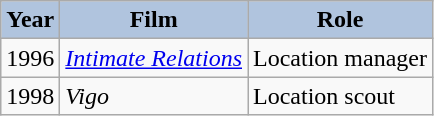<table class="wikitable" style="font-size:100%;">
<tr align="center">
<th style="background:#B0C4DE;">Year</th>
<th style="background:#B0C4DE;">Film</th>
<th style="background:#B0C4DE;">Role</th>
</tr>
<tr>
<td>1996</td>
<td><em><a href='#'>Intimate Relations</a></em></td>
<td>Location manager</td>
</tr>
<tr>
<td>1998</td>
<td><em>Vigo</em></td>
<td>Location scout</td>
</tr>
</table>
